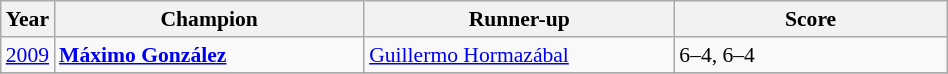<table class="wikitable" style="font-size:90%">
<tr>
<th>Year</th>
<th width="200">Champion</th>
<th width="200">Runner-up</th>
<th width="175">Score</th>
</tr>
<tr>
<td><a href='#'>2009</a></td>
<td> <strong><a href='#'>Máximo González</a></strong></td>
<td> <a href='#'>Guillermo Hormazábal</a></td>
<td>6–4, 6–4</td>
</tr>
<tr>
</tr>
</table>
